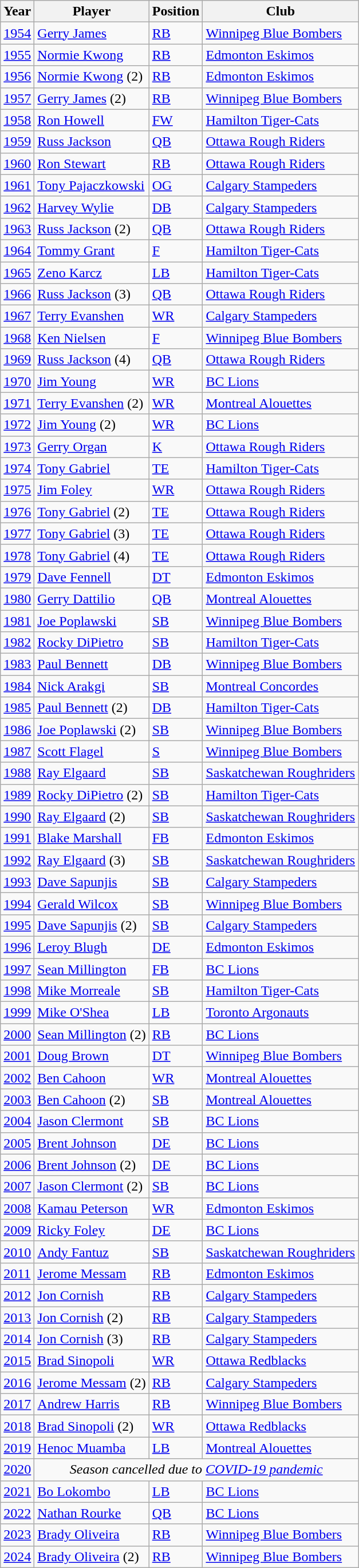<table class="wikitable sortable">
<tr>
<th>Year</th>
<th>Player</th>
<th>Position</th>
<th>Club</th>
</tr>
<tr ->
<td><a href='#'>1954</a></td>
<td><a href='#'>Gerry James</a></td>
<td><a href='#'>RB</a></td>
<td><a href='#'>Winnipeg Blue Bombers</a></td>
</tr>
<tr>
<td><a href='#'>1955</a></td>
<td><a href='#'>Normie Kwong</a></td>
<td><a href='#'>RB</a></td>
<td><a href='#'>Edmonton Eskimos</a></td>
</tr>
<tr>
<td><a href='#'>1956</a></td>
<td><a href='#'>Normie Kwong</a> (2)</td>
<td><a href='#'>RB</a></td>
<td><a href='#'>Edmonton Eskimos</a></td>
</tr>
<tr>
<td><a href='#'>1957</a></td>
<td><a href='#'>Gerry James</a> (2)</td>
<td><a href='#'>RB</a></td>
<td><a href='#'>Winnipeg Blue Bombers</a></td>
</tr>
<tr>
<td><a href='#'>1958</a></td>
<td><a href='#'>Ron Howell</a></td>
<td><a href='#'>FW</a></td>
<td><a href='#'>Hamilton Tiger-Cats</a></td>
</tr>
<tr>
<td><a href='#'>1959</a></td>
<td><a href='#'>Russ Jackson</a></td>
<td><a href='#'>QB</a></td>
<td><a href='#'>Ottawa Rough Riders</a></td>
</tr>
<tr>
<td><a href='#'>1960</a></td>
<td><a href='#'>Ron Stewart</a></td>
<td><a href='#'>RB</a></td>
<td><a href='#'>Ottawa Rough Riders</a></td>
</tr>
<tr>
<td><a href='#'>1961</a></td>
<td><a href='#'>Tony Pajaczkowski</a></td>
<td><a href='#'>OG</a></td>
<td><a href='#'>Calgary Stampeders</a></td>
</tr>
<tr>
<td><a href='#'>1962</a></td>
<td><a href='#'>Harvey Wylie</a></td>
<td><a href='#'>DB</a></td>
<td><a href='#'>Calgary Stampeders</a></td>
</tr>
<tr>
<td><a href='#'>1963</a></td>
<td><a href='#'>Russ Jackson</a> (2)</td>
<td><a href='#'>QB</a></td>
<td><a href='#'>Ottawa Rough Riders</a></td>
</tr>
<tr>
<td><a href='#'>1964</a></td>
<td><a href='#'>Tommy Grant</a></td>
<td><a href='#'>F</a></td>
<td><a href='#'>Hamilton Tiger-Cats</a></td>
</tr>
<tr>
<td><a href='#'>1965</a></td>
<td><a href='#'>Zeno Karcz</a></td>
<td><a href='#'>LB</a></td>
<td><a href='#'>Hamilton Tiger-Cats</a></td>
</tr>
<tr>
<td><a href='#'>1966</a></td>
<td><a href='#'>Russ Jackson</a> (3)</td>
<td><a href='#'>QB</a></td>
<td><a href='#'>Ottawa Rough Riders</a></td>
</tr>
<tr>
<td><a href='#'>1967</a></td>
<td><a href='#'>Terry Evanshen</a></td>
<td><a href='#'>WR</a></td>
<td><a href='#'>Calgary Stampeders</a></td>
</tr>
<tr>
<td><a href='#'>1968</a></td>
<td><a href='#'>Ken Nielsen</a></td>
<td><a href='#'>F</a></td>
<td><a href='#'>Winnipeg Blue Bombers</a></td>
</tr>
<tr>
<td><a href='#'>1969</a></td>
<td><a href='#'>Russ Jackson</a> (4)</td>
<td><a href='#'>QB</a></td>
<td><a href='#'>Ottawa Rough Riders</a></td>
</tr>
<tr>
<td><a href='#'>1970</a></td>
<td><a href='#'>Jim Young</a></td>
<td><a href='#'>WR</a></td>
<td><a href='#'>BC Lions</a></td>
</tr>
<tr>
<td><a href='#'>1971</a></td>
<td><a href='#'>Terry Evanshen</a> (2)</td>
<td><a href='#'>WR</a></td>
<td><a href='#'>Montreal Alouettes</a></td>
</tr>
<tr>
<td><a href='#'>1972</a></td>
<td><a href='#'>Jim Young</a> (2)</td>
<td><a href='#'>WR</a></td>
<td><a href='#'>BC Lions</a></td>
</tr>
<tr>
<td><a href='#'>1973</a></td>
<td><a href='#'>Gerry Organ</a></td>
<td><a href='#'>K</a></td>
<td><a href='#'>Ottawa Rough Riders</a></td>
</tr>
<tr>
<td><a href='#'>1974</a></td>
<td><a href='#'>Tony Gabriel</a></td>
<td><a href='#'>TE</a></td>
<td><a href='#'>Hamilton Tiger-Cats</a></td>
</tr>
<tr>
<td><a href='#'>1975</a></td>
<td><a href='#'>Jim Foley</a></td>
<td><a href='#'>WR</a></td>
<td><a href='#'>Ottawa Rough Riders</a></td>
</tr>
<tr>
<td><a href='#'>1976</a></td>
<td><a href='#'>Tony Gabriel</a> (2)</td>
<td><a href='#'>TE</a></td>
<td><a href='#'>Ottawa Rough Riders</a></td>
</tr>
<tr>
<td><a href='#'>1977</a></td>
<td><a href='#'>Tony Gabriel</a> (3)</td>
<td><a href='#'>TE</a></td>
<td><a href='#'>Ottawa Rough Riders</a></td>
</tr>
<tr>
<td><a href='#'>1978</a></td>
<td><a href='#'>Tony Gabriel</a> (4)</td>
<td><a href='#'>TE</a></td>
<td><a href='#'>Ottawa Rough Riders</a></td>
</tr>
<tr>
<td><a href='#'>1979</a></td>
<td><a href='#'>Dave Fennell</a></td>
<td><a href='#'>DT</a></td>
<td><a href='#'>Edmonton Eskimos</a></td>
</tr>
<tr>
<td><a href='#'>1980</a></td>
<td><a href='#'>Gerry Dattilio</a></td>
<td><a href='#'>QB</a></td>
<td><a href='#'>Montreal Alouettes</a></td>
</tr>
<tr>
<td><a href='#'>1981</a></td>
<td><a href='#'>Joe Poplawski</a></td>
<td><a href='#'>SB</a></td>
<td><a href='#'>Winnipeg Blue Bombers</a></td>
</tr>
<tr>
<td><a href='#'>1982</a></td>
<td><a href='#'>Rocky DiPietro</a></td>
<td><a href='#'>SB</a></td>
<td><a href='#'>Hamilton Tiger-Cats</a></td>
</tr>
<tr>
<td><a href='#'>1983</a></td>
<td><a href='#'>Paul Bennett</a></td>
<td><a href='#'>DB</a></td>
<td><a href='#'>Winnipeg Blue Bombers</a></td>
</tr>
<tr>
<td><a href='#'>1984</a></td>
<td><a href='#'>Nick Arakgi</a></td>
<td><a href='#'>SB</a></td>
<td><a href='#'>Montreal Concordes</a></td>
</tr>
<tr>
<td><a href='#'>1985</a></td>
<td><a href='#'>Paul Bennett</a> (2)</td>
<td><a href='#'>DB</a></td>
<td><a href='#'>Hamilton Tiger-Cats</a></td>
</tr>
<tr>
<td><a href='#'>1986</a></td>
<td><a href='#'>Joe Poplawski</a> (2)</td>
<td><a href='#'>SB</a></td>
<td><a href='#'>Winnipeg Blue Bombers</a></td>
</tr>
<tr>
<td><a href='#'>1987</a></td>
<td><a href='#'>Scott Flagel</a></td>
<td><a href='#'>S</a></td>
<td><a href='#'>Winnipeg Blue Bombers</a></td>
</tr>
<tr>
<td><a href='#'>1988</a></td>
<td><a href='#'>Ray Elgaard</a></td>
<td><a href='#'>SB</a></td>
<td><a href='#'>Saskatchewan Roughriders</a></td>
</tr>
<tr>
<td><a href='#'>1989</a></td>
<td><a href='#'>Rocky DiPietro</a> (2)</td>
<td><a href='#'>SB</a></td>
<td><a href='#'>Hamilton Tiger-Cats</a></td>
</tr>
<tr>
<td><a href='#'>1990</a></td>
<td><a href='#'>Ray Elgaard</a> (2)</td>
<td><a href='#'>SB</a></td>
<td><a href='#'>Saskatchewan Roughriders</a></td>
</tr>
<tr>
<td><a href='#'>1991</a></td>
<td><a href='#'>Blake Marshall</a></td>
<td><a href='#'>FB</a></td>
<td><a href='#'>Edmonton Eskimos</a></td>
</tr>
<tr>
<td><a href='#'>1992</a></td>
<td><a href='#'>Ray Elgaard</a> (3)</td>
<td><a href='#'>SB</a></td>
<td><a href='#'>Saskatchewan Roughriders</a></td>
</tr>
<tr>
<td><a href='#'>1993</a></td>
<td><a href='#'>Dave Sapunjis</a></td>
<td><a href='#'>SB</a></td>
<td><a href='#'>Calgary Stampeders</a></td>
</tr>
<tr>
<td><a href='#'>1994</a></td>
<td><a href='#'>Gerald Wilcox</a></td>
<td><a href='#'>SB</a></td>
<td><a href='#'>Winnipeg Blue Bombers</a></td>
</tr>
<tr>
<td><a href='#'>1995</a></td>
<td><a href='#'>Dave Sapunjis</a> (2)</td>
<td><a href='#'>SB</a></td>
<td><a href='#'>Calgary Stampeders</a></td>
</tr>
<tr>
<td><a href='#'>1996</a></td>
<td><a href='#'>Leroy Blugh</a></td>
<td><a href='#'>DE</a></td>
<td><a href='#'>Edmonton Eskimos</a></td>
</tr>
<tr>
<td><a href='#'>1997</a></td>
<td><a href='#'>Sean Millington</a></td>
<td><a href='#'>FB</a></td>
<td><a href='#'>BC Lions</a></td>
</tr>
<tr>
<td><a href='#'>1998</a></td>
<td><a href='#'>Mike Morreale</a></td>
<td><a href='#'>SB</a></td>
<td><a href='#'>Hamilton Tiger-Cats</a></td>
</tr>
<tr>
<td><a href='#'>1999</a></td>
<td><a href='#'>Mike O'Shea</a></td>
<td><a href='#'>LB</a></td>
<td><a href='#'>Toronto Argonauts</a></td>
</tr>
<tr>
<td><a href='#'>2000</a></td>
<td><a href='#'>Sean Millington</a> (2)</td>
<td><a href='#'>RB</a></td>
<td><a href='#'>BC Lions</a></td>
</tr>
<tr>
<td><a href='#'>2001</a></td>
<td><a href='#'>Doug Brown</a></td>
<td><a href='#'>DT</a></td>
<td><a href='#'>Winnipeg Blue Bombers</a></td>
</tr>
<tr>
<td><a href='#'>2002</a></td>
<td><a href='#'>Ben Cahoon</a></td>
<td><a href='#'>WR</a></td>
<td><a href='#'>Montreal Alouettes</a></td>
</tr>
<tr>
<td><a href='#'>2003</a></td>
<td><a href='#'>Ben Cahoon</a> (2)</td>
<td><a href='#'>SB</a></td>
<td><a href='#'>Montreal Alouettes</a></td>
</tr>
<tr>
<td><a href='#'>2004</a></td>
<td><a href='#'>Jason Clermont</a></td>
<td><a href='#'>SB</a></td>
<td><a href='#'>BC Lions</a></td>
</tr>
<tr>
<td><a href='#'>2005</a></td>
<td><a href='#'>Brent Johnson</a></td>
<td><a href='#'>DE</a></td>
<td><a href='#'>BC Lions</a></td>
</tr>
<tr>
<td><a href='#'>2006</a></td>
<td><a href='#'>Brent Johnson</a> (2)</td>
<td><a href='#'>DE</a></td>
<td><a href='#'>BC Lions</a></td>
</tr>
<tr>
<td><a href='#'>2007</a></td>
<td><a href='#'>Jason Clermont</a> (2)</td>
<td><a href='#'>SB</a></td>
<td><a href='#'>BC Lions</a></td>
</tr>
<tr>
<td><a href='#'>2008</a></td>
<td><a href='#'>Kamau Peterson</a></td>
<td><a href='#'>WR</a></td>
<td><a href='#'>Edmonton Eskimos</a></td>
</tr>
<tr>
<td><a href='#'>2009</a></td>
<td><a href='#'>Ricky Foley</a></td>
<td><a href='#'>DE</a></td>
<td><a href='#'>BC Lions</a></td>
</tr>
<tr>
<td><a href='#'>2010</a></td>
<td><a href='#'>Andy Fantuz</a></td>
<td><a href='#'>SB</a></td>
<td><a href='#'>Saskatchewan Roughriders</a></td>
</tr>
<tr>
<td><a href='#'>2011</a></td>
<td><a href='#'>Jerome Messam</a></td>
<td><a href='#'>RB</a></td>
<td><a href='#'>Edmonton Eskimos</a></td>
</tr>
<tr>
<td><a href='#'>2012</a></td>
<td><a href='#'>Jon Cornish</a></td>
<td><a href='#'>RB</a></td>
<td><a href='#'>Calgary Stampeders</a></td>
</tr>
<tr>
<td><a href='#'>2013</a></td>
<td><a href='#'>Jon Cornish</a> (2)</td>
<td><a href='#'>RB</a></td>
<td><a href='#'>Calgary Stampeders</a></td>
</tr>
<tr>
<td><a href='#'>2014</a></td>
<td><a href='#'>Jon Cornish</a> (3)</td>
<td><a href='#'>RB</a></td>
<td><a href='#'>Calgary Stampeders</a></td>
</tr>
<tr>
<td><a href='#'>2015</a></td>
<td><a href='#'>Brad Sinopoli</a></td>
<td><a href='#'>WR</a></td>
<td><a href='#'>Ottawa Redblacks</a></td>
</tr>
<tr>
<td><a href='#'>2016</a></td>
<td><a href='#'>Jerome Messam</a> (2)</td>
<td><a href='#'>RB</a></td>
<td><a href='#'>Calgary Stampeders</a></td>
</tr>
<tr>
<td><a href='#'>2017</a></td>
<td><a href='#'>Andrew Harris</a></td>
<td><a href='#'>RB</a></td>
<td><a href='#'>Winnipeg Blue Bombers</a></td>
</tr>
<tr>
<td><a href='#'>2018</a></td>
<td><a href='#'>Brad Sinopoli</a> (2)</td>
<td><a href='#'>WR</a></td>
<td><a href='#'>Ottawa Redblacks</a></td>
</tr>
<tr>
<td><a href='#'>2019</a></td>
<td><a href='#'>Henoc Muamba</a></td>
<td><a href='#'>LB</a></td>
<td><a href='#'>Montreal Alouettes</a></td>
</tr>
<tr>
<td><a href='#'>2020</a></td>
<td colspan="3" align="center"><em>Season cancelled due to <a href='#'>COVID-19 pandemic</a></em></td>
</tr>
<tr>
<td><a href='#'>2021</a></td>
<td><a href='#'>Bo Lokombo</a></td>
<td><a href='#'>LB</a></td>
<td><a href='#'>BC Lions</a></td>
</tr>
<tr>
<td><a href='#'>2022</a></td>
<td><a href='#'>Nathan Rourke</a></td>
<td><a href='#'>QB</a></td>
<td><a href='#'>BC Lions</a></td>
</tr>
<tr>
<td><a href='#'>2023</a></td>
<td><a href='#'>Brady Oliveira</a></td>
<td><a href='#'>RB</a></td>
<td><a href='#'>Winnipeg Blue Bombers</a></td>
</tr>
<tr>
<td><a href='#'>2024</a></td>
<td><a href='#'>Brady Oliveira</a> (2)</td>
<td><a href='#'>RB</a></td>
<td><a href='#'>Winnipeg Blue Bombers</a></td>
</tr>
</table>
